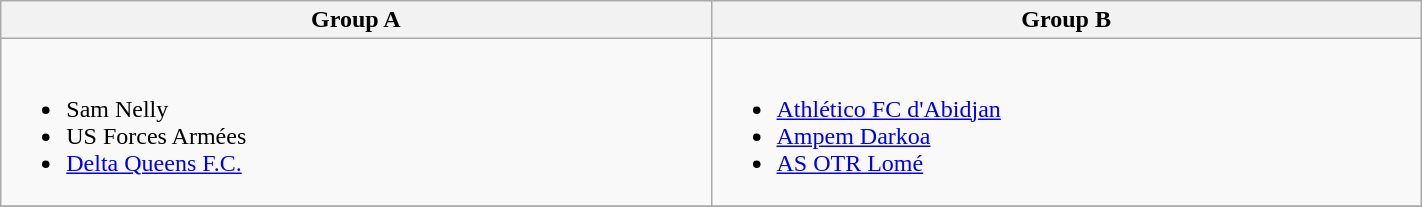<table class="wikitable" style="width:75%;">
<tr>
<th width=25%>Group A</th>
<th width=25%>Group B</th>
</tr>
<tr>
<td><br><ul><li> Sam Nelly</li><li> US Forces Armées</li><li> <a href='#'>Delta Queens F.C.</a></li></ul></td>
<td><br><ul><li> <a href='#'>Athlético FC d'Abidjan</a></li><li> <a href='#'>Ampem Darkoa</a></li><li> <a href='#'>AS OTR Lomé</a></li></ul></td>
</tr>
<tr>
</tr>
</table>
